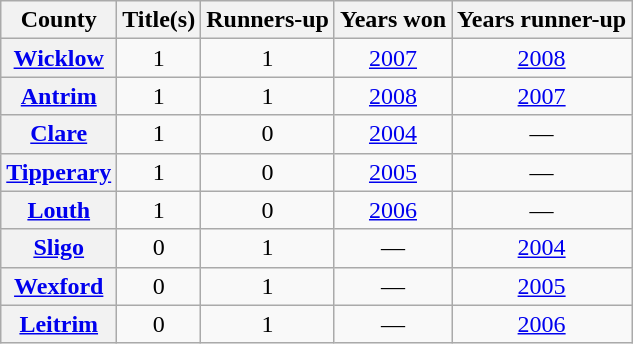<table class="wikitable plainrowheaders sortable">
<tr>
<th scope="col">County</th>
<th scope="col">Title(s)</th>
<th scope="col">Runners-up</th>
<th class="unsortable" scope="col">Years won</th>
<th class="unsortable" scope="col">Years runner-up</th>
</tr>
<tr align="center">
<th scope="row"> <a href='#'>Wicklow</a></th>
<td>1</td>
<td>1</td>
<td><a href='#'>2007</a></td>
<td><a href='#'>2008</a></td>
</tr>
<tr align="center">
<th scope="row"> <a href='#'>Antrim</a></th>
<td>1</td>
<td>1</td>
<td><a href='#'>2008</a></td>
<td><a href='#'>2007</a></td>
</tr>
<tr align="center">
<th scope="row"> <a href='#'>Clare</a></th>
<td>1</td>
<td>0</td>
<td><a href='#'>2004</a></td>
<td>—</td>
</tr>
<tr align="center">
<th scope="row"> <a href='#'>Tipperary</a></th>
<td>1</td>
<td>0</td>
<td><a href='#'>2005</a></td>
<td>—</td>
</tr>
<tr align="center">
<th scope="row"> <a href='#'>Louth</a></th>
<td>1</td>
<td>0</td>
<td><a href='#'>2006</a></td>
<td>—</td>
</tr>
<tr align="center">
<th scope="row"> <a href='#'>Sligo</a></th>
<td>0</td>
<td>1</td>
<td>—</td>
<td><a href='#'>2004</a></td>
</tr>
<tr align="center">
<th scope="row"> <a href='#'>Wexford</a></th>
<td>0</td>
<td>1</td>
<td>—</td>
<td><a href='#'>2005</a></td>
</tr>
<tr align="center">
<th scope="row"> <a href='#'>Leitrim</a></th>
<td>0</td>
<td>1</td>
<td>—</td>
<td><a href='#'>2006</a></td>
</tr>
</table>
